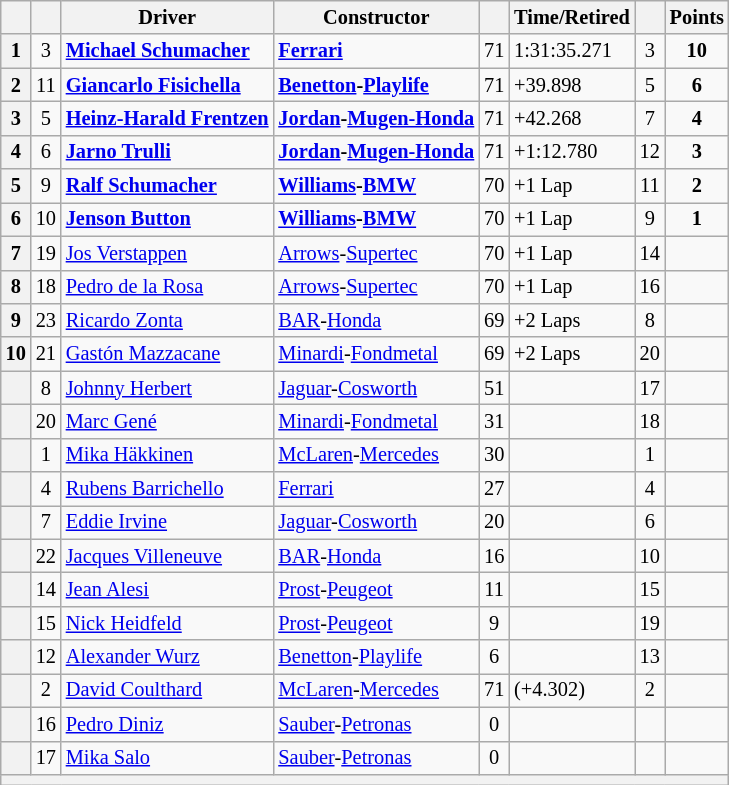<table class="wikitable sortable" style="font-size: 85%;">
<tr>
<th scope="col"></th>
<th scope="col"></th>
<th scope="col">Driver</th>
<th scope="col">Constructor</th>
<th class="unsortable" scope="col"></th>
<th class="unsortable" scope="col">Time/Retired</th>
<th scope="col"></th>
<th scope="col">Points</th>
</tr>
<tr>
<th scope="row">1</th>
<td align="center">3</td>
<td data-sort-value="SCHm"> <strong><a href='#'>Michael Schumacher</a></strong></td>
<td><strong><a href='#'>Ferrari</a></strong></td>
<td align="center">71</td>
<td>1:31:35.271</td>
<td align="center">3</td>
<td align="center"><strong>10</strong></td>
</tr>
<tr>
<th scope="row">2</th>
<td align="center">11</td>
<td data-sort-value="FIS"> <strong><a href='#'>Giancarlo Fisichella</a></strong></td>
<td><strong><a href='#'>Benetton</a>-<a href='#'>Playlife</a></strong></td>
<td align="center">71</td>
<td>+39.898</td>
<td align="center">5</td>
<td align="center"><strong>6</strong></td>
</tr>
<tr>
<th scope="row">3</th>
<td align="center">5</td>
<td data-sort-value="FRE"> <strong><a href='#'>Heinz-Harald Frentzen</a></strong></td>
<td><strong><a href='#'>Jordan</a>-<a href='#'>Mugen-Honda</a></strong></td>
<td align="center">71</td>
<td>+42.268</td>
<td align="center">7</td>
<td align="center"><strong>4</strong></td>
</tr>
<tr>
<th scope="row">4</th>
<td align="center">6</td>
<td data-sort-value="TRU"> <strong><a href='#'>Jarno Trulli</a></strong></td>
<td><strong><a href='#'>Jordan</a>-<a href='#'>Mugen-Honda</a></strong></td>
<td align="center">71</td>
<td>+1:12.780</td>
<td align="center">12</td>
<td align="center"><strong>3</strong></td>
</tr>
<tr>
<th scope="row">5</th>
<td align="center">9</td>
<td data-sort-value="SCHr"> <strong><a href='#'>Ralf Schumacher</a></strong></td>
<td><strong><a href='#'>Williams</a>-<a href='#'>BMW</a></strong></td>
<td align="center">70</td>
<td>+1 Lap</td>
<td align="center">11</td>
<td align="center"><strong>2</strong></td>
</tr>
<tr>
<th scope="row">6</th>
<td align="center">10</td>
<td data-sort-value="BUT"> <strong><a href='#'>Jenson Button</a></strong></td>
<td><strong><a href='#'>Williams</a>-<a href='#'>BMW</a></strong></td>
<td align="center">70</td>
<td>+1 Lap</td>
<td align="center">9</td>
<td align="center"><strong>1</strong></td>
</tr>
<tr>
<th scope="row">7</th>
<td align="center">19</td>
<td data-sort-value="VER"> <a href='#'>Jos Verstappen</a></td>
<td><a href='#'>Arrows</a>-<a href='#'>Supertec</a></td>
<td align="center">70</td>
<td>+1 Lap</td>
<td align="center">14</td>
<td></td>
</tr>
<tr>
<th scope="row">8</th>
<td align="center">18</td>
<td data-sort-value="DEL"> <a href='#'>Pedro de la Rosa</a></td>
<td><a href='#'>Arrows</a>-<a href='#'>Supertec</a></td>
<td align="center">70</td>
<td>+1 Lap</td>
<td align="center">16</td>
<td></td>
</tr>
<tr>
<th scope="row">9</th>
<td align="center">23</td>
<td data-sort-value="ZON"> <a href='#'>Ricardo Zonta</a></td>
<td><a href='#'>BAR</a>-<a href='#'>Honda</a></td>
<td align="center">69</td>
<td>+2 Laps</td>
<td align="center">8</td>
<td></td>
</tr>
<tr>
<th scope="row">10</th>
<td align="center">21</td>
<td data-sort-value="MAZ"> <a href='#'>Gastón Mazzacane</a></td>
<td><a href='#'>Minardi</a>-<a href='#'>Fondmetal</a></td>
<td align="center">69</td>
<td>+2 Laps</td>
<td align="center">20</td>
<td></td>
</tr>
<tr>
<th scope="row" data-sort-value="11"></th>
<td align="center">8</td>
<td data-sort-value="HER"> <a href='#'>Johnny Herbert</a></td>
<td><a href='#'>Jaguar</a>-<a href='#'>Cosworth</a></td>
<td align="center">51</td>
<td></td>
<td align="center">17</td>
<td></td>
</tr>
<tr>
<th scope="row" data-sort-value="12"></th>
<td align="center">20</td>
<td data-sort-value="GEN"> <a href='#'>Marc Gené</a></td>
<td><a href='#'>Minardi</a>-<a href='#'>Fondmetal</a></td>
<td align="center">31</td>
<td></td>
<td align="center">18</td>
<td></td>
</tr>
<tr>
<th scope="row" data-sort-value="13"></th>
<td align="center">1</td>
<td data-sort-value="HAK"> <a href='#'>Mika Häkkinen</a></td>
<td><a href='#'>McLaren</a>-<a href='#'>Mercedes</a></td>
<td align="center">30</td>
<td></td>
<td align="center">1</td>
<td></td>
</tr>
<tr>
<th scope="row" data-sort-value="14"></th>
<td align="center">4</td>
<td data-sort-value="BAR"> <a href='#'>Rubens Barrichello</a></td>
<td><a href='#'>Ferrari</a></td>
<td align="center">27</td>
<td></td>
<td align="center">4</td>
<td></td>
</tr>
<tr>
<th scope="row" data-sort-value="15"></th>
<td align="center">7</td>
<td data-sort-value="IRV"> <a href='#'>Eddie Irvine</a></td>
<td><a href='#'>Jaguar</a>-<a href='#'>Cosworth</a></td>
<td align="center">20</td>
<td></td>
<td align="center">6</td>
<td></td>
</tr>
<tr>
<th scope="row" data-sort-value="16"></th>
<td align="center">22</td>
<td data-sort-value="VIL"> <a href='#'>Jacques Villeneuve</a></td>
<td><a href='#'>BAR</a>-<a href='#'>Honda</a></td>
<td align="center">16</td>
<td></td>
<td align="center">10</td>
<td></td>
</tr>
<tr>
<th scope="row" data-sort-value="17"></th>
<td align="center">14</td>
<td data-sort-value="ALE"> <a href='#'>Jean Alesi</a></td>
<td><a href='#'>Prost</a>-<a href='#'>Peugeot</a></td>
<td align="center">11</td>
<td></td>
<td align="center">15</td>
<td></td>
</tr>
<tr>
<th scope="row" data-sort-value="18"></th>
<td align="center">15</td>
<td data-sort-value="HEI"> <a href='#'>Nick Heidfeld</a></td>
<td><a href='#'>Prost</a>-<a href='#'>Peugeot</a></td>
<td align="center">9</td>
<td></td>
<td align="center">19</td>
<td></td>
</tr>
<tr>
<th scope="row" data-sort-value="19"></th>
<td align="center">12</td>
<td data-sort-value="WUR"> <a href='#'>Alexander Wurz</a></td>
<td><a href='#'>Benetton</a>-<a href='#'>Playlife</a></td>
<td align="center">6</td>
<td></td>
<td align="center">13</td>
<td></td>
</tr>
<tr>
<th scope="row" data-sort-value="20"></th>
<td align="center">2</td>
<td data-sort-value="COU"> <a href='#'>David Coulthard</a></td>
<td><a href='#'>McLaren</a>-<a href='#'>Mercedes</a></td>
<td align="center">71</td>
<td> (+4.302)</td>
<td align="center">2</td>
<td></td>
</tr>
<tr>
<th scope="row" data-sort-value="21"></th>
<td align="center">16</td>
<td data-sort-value="DIN"> <a href='#'>Pedro Diniz</a></td>
<td><a href='#'>Sauber</a>-<a href='#'>Petronas</a></td>
<td align="center">0</td>
<td></td>
<td align="center"></td>
<td></td>
</tr>
<tr>
<th scope="row" data-sort-value="22"></th>
<td align="center">17</td>
<td data-sort-value="SAL"> <a href='#'>Mika Salo</a></td>
<td><a href='#'>Sauber</a>-<a href='#'>Petronas</a></td>
<td align="center">0</td>
<td></td>
<td align="center"></td>
<td></td>
</tr>
<tr class="sortbottom">
<th colspan="8"></th>
</tr>
</table>
